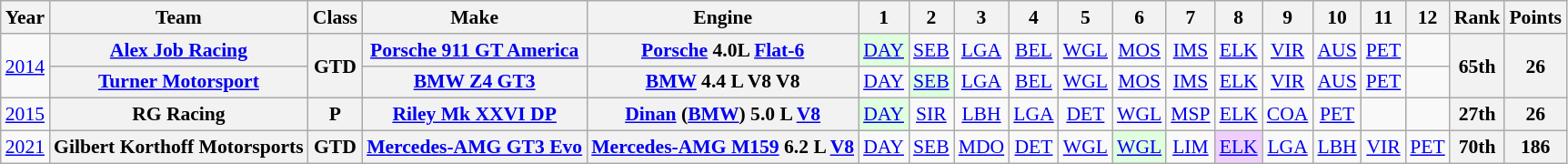<table class="wikitable" style="text-align:center; font-size:90%">
<tr>
<th>Year</th>
<th>Team</th>
<th>Class</th>
<th>Make</th>
<th>Engine</th>
<th>1</th>
<th>2</th>
<th>3</th>
<th>4</th>
<th>5</th>
<th>6</th>
<th>7</th>
<th>8</th>
<th>9</th>
<th>10</th>
<th>11</th>
<th>12</th>
<th>Rank</th>
<th>Points</th>
</tr>
<tr>
<td rowspan="2"><a href='#'>2014</a></td>
<th><a href='#'>Alex Job Racing</a></th>
<th rowspan=2>GTD</th>
<th><a href='#'>Porsche 911 GT America</a></th>
<th><a href='#'>Porsche</a> 4.0L <a href='#'>Flat-6</a></th>
<td style="background:#DFFFDF;"><a href='#'>DAY</a><br></td>
<td><a href='#'>SEB</a><br></td>
<td><a href='#'>LGA</a><br></td>
<td><a href='#'>BEL</a><br></td>
<td><a href='#'>WGL</a><br></td>
<td><a href='#'>MOS</a><br></td>
<td><a href='#'>IMS</a><br></td>
<td><a href='#'>ELK</a><br></td>
<td><a href='#'>VIR</a><br></td>
<td><a href='#'>AUS</a><br></td>
<td><a href='#'>PET</a><br></td>
<td></td>
<th rowspan=2>65th</th>
<th rowspan=2>26</th>
</tr>
<tr>
<th><a href='#'>Turner Motorsport</a></th>
<th><a href='#'>BMW Z4 GT3</a></th>
<th><a href='#'>BMW</a> 4.4 L V8 V8</th>
<td><a href='#'>DAY</a><br></td>
<td style="background:#DFFFDF;"><a href='#'>SEB</a><br></td>
<td><a href='#'>LGA</a><br></td>
<td><a href='#'>BEL</a><br></td>
<td><a href='#'>WGL</a><br></td>
<td><a href='#'>MOS</a><br></td>
<td><a href='#'>IMS</a><br></td>
<td><a href='#'>ELK</a><br></td>
<td><a href='#'>VIR</a><br></td>
<td><a href='#'>AUS</a><br></td>
<td><a href='#'>PET</a><br></td>
<td></td>
</tr>
<tr>
<td><a href='#'>2015</a></td>
<th>RG Racing</th>
<th>P</th>
<th><a href='#'>Riley Mk XXVI DP</a></th>
<th><a href='#'>Dinan</a> (<a href='#'>BMW</a>) 5.0 L <a href='#'>V8</a></th>
<td style="background:#dfffdf;"><a href='#'>DAY</a><br></td>
<td><a href='#'>SIR</a><br></td>
<td><a href='#'>LBH</a><br></td>
<td><a href='#'>LGA</a><br></td>
<td><a href='#'>DET</a><br></td>
<td><a href='#'>WGL</a><br></td>
<td><a href='#'>MSP</a><br></td>
<td><a href='#'>ELK</a><br></td>
<td><a href='#'>COA</a><br></td>
<td><a href='#'>PET</a><br></td>
<td></td>
<td></td>
<th>27th</th>
<th>26</th>
</tr>
<tr>
<td><a href='#'>2021</a></td>
<th>Gilbert Korthoff Motorsports</th>
<th>GTD</th>
<th><a href='#'>Mercedes-AMG GT3 Evo</a></th>
<th><a href='#'>Mercedes-AMG M159</a> 6.2 L <a href='#'>V8</a></th>
<td><a href='#'>DAY</a><br></td>
<td><a href='#'>SEB</a><br></td>
<td><a href='#'>MDO</a><br></td>
<td><a href='#'>DET</a><br></td>
<td><a href='#'>WGL</a><br></td>
<td style="background:#dfffdf;"><a href='#'>WGL</a><br></td>
<td><a href='#'>LIM</a><br></td>
<td style="background:#efcfff;"><a href='#'>ELK</a><br></td>
<td><a href='#'>LGA</a><br></td>
<td><a href='#'>LBH</a><br></td>
<td><a href='#'>VIR</a><br></td>
<td><a href='#'>PET</a><br></td>
<th>70th</th>
<th>186</th>
</tr>
</table>
